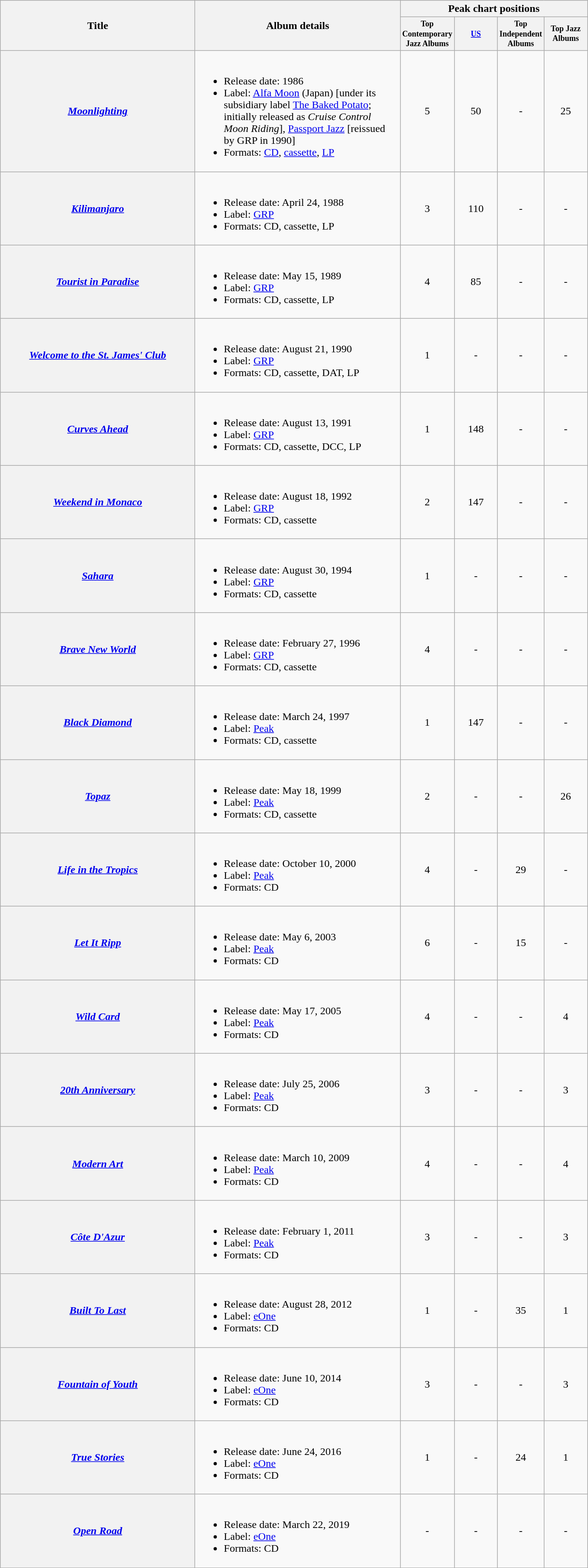<table class="wikitable plainrowheaders" style="text-align:center;">
<tr>
<th scope="col" rowspan="2" style="width:18em;">Title</th>
<th scope="col" rowspan="2" style="width:19em;">Album details</th>
<th scope="col" colspan="4">Peak chart positions</th>
</tr>
<tr>
<th scope="col" style="width:5em;font-size:75%;">Top Contemporary Jazz Albums<br></th>
<th scope="col" style="width:5em;font-size:75%;"><a href='#'>US</a><br></th>
<th scope="col" style="width:5em;font-size:75%;">Top Independent Albums<br></th>
<th scope="col" style="width:5em;font-size:75%;">Top Jazz Albums<br></th>
</tr>
<tr>
<th scope="row"><em><a href='#'>Moonlighting</a></em></th>
<td style="text-align:left;"><br><ul><li>Release date: 1986</li><li>Label: <a href='#'>Alfa Moon</a> (Japan) [under its subsidiary label <a href='#'>The Baked Potato</a>; initially released as <em>Cruise Control Moon Riding</em>], <a href='#'>Passport Jazz</a> [reissued by GRP in 1990]</li><li>Formats: <a href='#'>CD</a>, <a href='#'>cassette</a>, <a href='#'>LP</a></li></ul></td>
<td>5</td>
<td>50</td>
<td>-</td>
<td>25</td>
</tr>
<tr>
<th scope="row"><em><a href='#'>Kilimanjaro</a></em></th>
<td style="text-align:left;"><br><ul><li>Release date: April 24, 1988</li><li>Label: <a href='#'>GRP</a></li><li>Formats: CD, cassette, LP</li></ul></td>
<td>3</td>
<td>110</td>
<td>-</td>
<td>-</td>
</tr>
<tr>
<th scope="row"><em><a href='#'>Tourist in Paradise</a></em></th>
<td style="text-align:left;"><br><ul><li>Release date: May 15, 1989</li><li>Label: <a href='#'>GRP</a></li><li>Formats: CD, cassette, LP</li></ul></td>
<td>4</td>
<td>85</td>
<td>-</td>
<td>-</td>
</tr>
<tr>
<th scope="row"><em><a href='#'>Welcome to the St. James' Club</a></em></th>
<td style="text-align:left;"><br><ul><li>Release date: August 21, 1990</li><li>Label: <a href='#'>GRP</a></li><li>Formats: CD, cassette, DAT, LP</li></ul></td>
<td>1</td>
<td>-</td>
<td>-</td>
<td>-</td>
</tr>
<tr>
<th scope="row"><em><a href='#'>Curves Ahead</a></em></th>
<td style="text-align:left;"><br><ul><li>Release date: August 13, 1991</li><li>Label: <a href='#'>GRP</a></li><li>Formats: CD, cassette, DCC, LP</li></ul></td>
<td>1</td>
<td>148</td>
<td>-</td>
<td>-</td>
</tr>
<tr>
<th scope="row"><em><a href='#'>Weekend in Monaco</a></em></th>
<td style="text-align:left;"><br><ul><li>Release date: August 18, 1992</li><li>Label: <a href='#'>GRP</a></li><li>Formats: CD, cassette</li></ul></td>
<td>2</td>
<td>147</td>
<td>-</td>
<td>-</td>
</tr>
<tr>
<th scope="row"><em><a href='#'>Sahara</a></em></th>
<td style="text-align:left;"><br><ul><li>Release date: August 30, 1994</li><li>Label: <a href='#'>GRP</a></li><li>Formats: CD, cassette</li></ul></td>
<td>1</td>
<td>-</td>
<td>-</td>
<td>-</td>
</tr>
<tr>
<th scope="row"><em><a href='#'>Brave New World</a></em></th>
<td style="text-align:left;"><br><ul><li>Release date: February 27, 1996</li><li>Label: <a href='#'>GRP</a></li><li>Formats: CD, cassette</li></ul></td>
<td>4</td>
<td>-</td>
<td>-</td>
<td>-</td>
</tr>
<tr>
<th scope="row"><em><a href='#'>Black Diamond</a></em></th>
<td style="text-align:left;"><br><ul><li>Release date: March 24, 1997</li><li>Label: <a href='#'>Peak</a></li><li>Formats: CD, cassette</li></ul></td>
<td>1</td>
<td>147</td>
<td>-</td>
<td>-</td>
</tr>
<tr>
<th scope="row"><em><a href='#'>Topaz</a></em></th>
<td style="text-align:left;"><br><ul><li>Release date: May 18, 1999</li><li>Label: <a href='#'>Peak</a></li><li>Formats: CD, cassette</li></ul></td>
<td>2</td>
<td>-</td>
<td>-</td>
<td>26</td>
</tr>
<tr>
<th scope="row"><em><a href='#'>Life in the Tropics</a></em></th>
<td style="text-align:left;"><br><ul><li>Release date: October 10, 2000</li><li>Label: <a href='#'>Peak</a></li><li>Formats: CD</li></ul></td>
<td>4</td>
<td>-</td>
<td>29</td>
<td>-</td>
</tr>
<tr>
<th scope="row"><em><a href='#'>Let It Ripp</a></em></th>
<td style="text-align:left;"><br><ul><li>Release date: May 6, 2003</li><li>Label: <a href='#'>Peak</a></li><li>Formats: CD</li></ul></td>
<td>6</td>
<td>-</td>
<td>15</td>
<td>-</td>
</tr>
<tr>
<th scope="row"><em><a href='#'>Wild Card</a></em></th>
<td style="text-align:left;"><br><ul><li>Release date: May 17, 2005</li><li>Label: <a href='#'>Peak</a></li><li>Formats: CD</li></ul></td>
<td>4</td>
<td>-</td>
<td>-</td>
<td>4</td>
</tr>
<tr>
<th scope="row"><em><a href='#'>20th Anniversary</a></em></th>
<td style="text-align:left;"><br><ul><li>Release date: July 25, 2006</li><li>Label: <a href='#'>Peak</a></li><li>Formats: CD</li></ul></td>
<td>3</td>
<td>-</td>
<td>-</td>
<td>3</td>
</tr>
<tr>
<th scope="row"><em><a href='#'>Modern Art</a></em></th>
<td style="text-align:left;"><br><ul><li>Release date: March 10, 2009</li><li>Label: <a href='#'>Peak</a></li><li>Formats: CD</li></ul></td>
<td>4</td>
<td>-</td>
<td>-</td>
<td>4</td>
</tr>
<tr>
<th scope="row"><em><a href='#'>Côte D'Azur</a></em></th>
<td style="text-align:left;"><br><ul><li>Release date: February 1, 2011</li><li>Label: <a href='#'>Peak</a></li><li>Formats: CD</li></ul></td>
<td>3</td>
<td>-</td>
<td>-</td>
<td>3</td>
</tr>
<tr>
<th scope="row"><em><a href='#'>Built To Last</a></em></th>
<td style="text-align:left;"><br><ul><li>Release date: August 28, 2012</li><li>Label: <a href='#'>eOne</a></li><li>Formats: CD</li></ul></td>
<td>1</td>
<td>-</td>
<td>35</td>
<td>1</td>
</tr>
<tr>
<th scope="row"><em><a href='#'>Fountain of Youth</a></em></th>
<td style="text-align:left;"><br><ul><li>Release date: June 10, 2014</li><li>Label: <a href='#'>eOne</a></li><li>Formats: CD</li></ul></td>
<td>3</td>
<td>-</td>
<td>-</td>
<td>3</td>
</tr>
<tr>
<th scope="row"><em><a href='#'>True Stories</a></em></th>
<td style="text-align:left;"><br><ul><li>Release date: June 24, 2016</li><li>Label: <a href='#'>eOne</a></li><li>Formats: CD</li></ul></td>
<td>1</td>
<td>-</td>
<td>24</td>
<td>1</td>
</tr>
<tr>
<th scope="row"><em><a href='#'>Open Road</a></em></th>
<td style="text-align:left;"><br><ul><li>Release date: March 22, 2019</li><li>Label: <a href='#'>eOne</a></li><li>Formats: CD</li></ul></td>
<td>-</td>
<td>-</td>
<td>-</td>
<td>-</td>
</tr>
<tr>
</tr>
</table>
